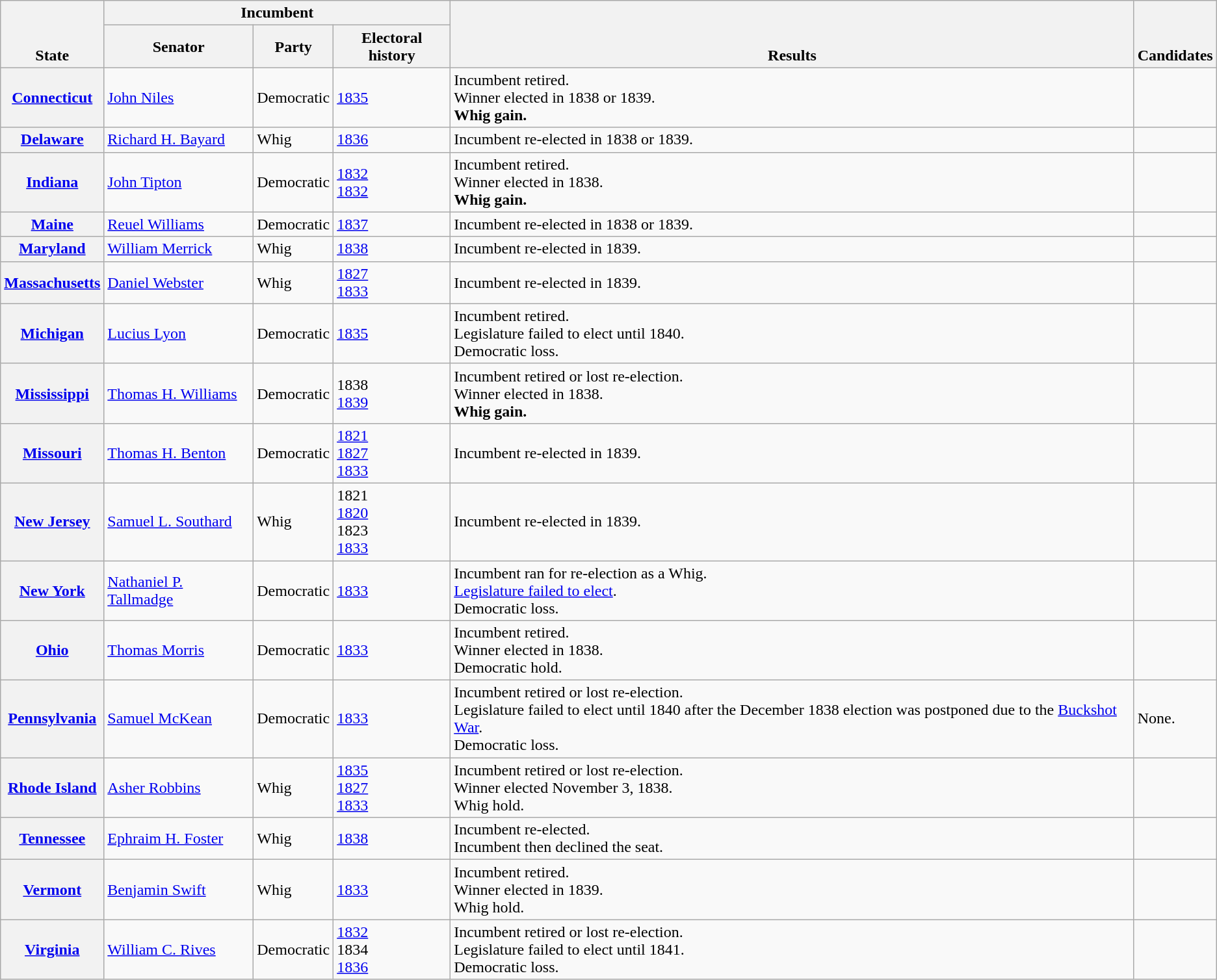<table class="wikitable">
<tr valign=bottom>
<th rowspan=2>State</th>
<th colspan=3>Incumbent</th>
<th rowspan=2>Results</th>
<th rowspan=2>Candidates</th>
</tr>
<tr>
<th>Senator</th>
<th>Party</th>
<th>Electoral history</th>
</tr>
<tr>
<th><a href='#'>Connecticut</a></th>
<td><a href='#'>John Niles</a></td>
<td>Democratic</td>
<td><a href='#'>1835 </a></td>
<td>Incumbent retired.<br>Winner elected in 1838 or 1839.<br><strong>Whig gain.</strong></td>
<td nowrap></td>
</tr>
<tr>
<th><a href='#'>Delaware</a></th>
<td><a href='#'>Richard H. Bayard</a></td>
<td>Whig</td>
<td><a href='#'>1836 </a></td>
<td>Incumbent re-elected in 1838 or 1839.</td>
<td nowrap></td>
</tr>
<tr>
<th><a href='#'>Indiana</a></th>
<td><a href='#'>John Tipton</a></td>
<td>Democratic</td>
<td><a href='#'>1832 </a><br><a href='#'>1832</a></td>
<td>Incumbent retired.<br>Winner elected in 1838.<br><strong>Whig gain.</strong></td>
<td nowrap></td>
</tr>
<tr>
<th><a href='#'>Maine</a></th>
<td><a href='#'>Reuel Williams</a></td>
<td>Democratic</td>
<td><a href='#'>1837 </a></td>
<td>Incumbent re-elected in 1838 or 1839.</td>
<td nowrap></td>
</tr>
<tr>
<th><a href='#'>Maryland</a></th>
<td><a href='#'>William Merrick</a></td>
<td>Whig</td>
<td><a href='#'>1838 </a></td>
<td>Incumbent re-elected in 1839.</td>
<td nowrap></td>
</tr>
<tr>
<th><a href='#'>Massachusetts</a></th>
<td><a href='#'>Daniel Webster</a></td>
<td>Whig</td>
<td><a href='#'>1827 </a><br><a href='#'>1833</a></td>
<td>Incumbent re-elected in 1839.</td>
<td nowrap></td>
</tr>
<tr>
<th><a href='#'>Michigan</a></th>
<td><a href='#'>Lucius Lyon</a></td>
<td>Democratic</td>
<td><a href='#'>1835</a></td>
<td>Incumbent retired.<br>Legislature failed to elect until 1840.<br>Democratic loss.</td>
<td></td>
</tr>
<tr>
<th><a href='#'>Mississippi</a></th>
<td><a href='#'>Thomas H. Williams</a></td>
<td>Democratic</td>
<td>1838 <br><a href='#'>1839 </a></td>
<td>Incumbent retired or lost re-election.<br>Winner elected in 1838.<br><strong>Whig gain.</strong></td>
<td nowrap></td>
</tr>
<tr>
<th><a href='#'>Missouri</a></th>
<td><a href='#'>Thomas H. Benton</a></td>
<td>Democratic</td>
<td><a href='#'>1821</a><br><a href='#'>1827</a><br><a href='#'>1833</a></td>
<td>Incumbent re-elected in 1839.</td>
<td nowrap></td>
</tr>
<tr>
<th><a href='#'>New Jersey</a></th>
<td><a href='#'>Samuel L. Southard</a></td>
<td>Whig</td>
<td>1821 <br><a href='#'>1820</a><br>1823 <br><a href='#'>1833</a></td>
<td>Incumbent re-elected in 1839.</td>
<td nowrap></td>
</tr>
<tr>
<th><a href='#'>New York</a></th>
<td><a href='#'>Nathaniel P. Tallmadge</a></td>
<td>Democratic</td>
<td><a href='#'>1833</a></td>
<td>Incumbent ran for re-election as a Whig.<br><a href='#'>Legislature failed to elect</a>.<br>Democratic loss.</td>
<td nowrap></td>
</tr>
<tr>
<th><a href='#'>Ohio</a></th>
<td><a href='#'>Thomas Morris</a></td>
<td>Democratic</td>
<td><a href='#'>1833</a></td>
<td>Incumbent retired.<br>Winner elected in 1838.<br>Democratic hold.</td>
<td nowrap></td>
</tr>
<tr>
<th><a href='#'>Pennsylvania</a></th>
<td><a href='#'>Samuel McKean</a></td>
<td>Democratic</td>
<td><a href='#'>1833</a></td>
<td>Incumbent retired or lost re-election.<br>Legislature failed to elect until 1840 after the December 1838 election was postponed due to the <a href='#'>Buckshot War</a>.<br>Democratic loss.</td>
<td>None.</td>
</tr>
<tr>
<th><a href='#'>Rhode Island</a></th>
<td><a href='#'>Asher Robbins</a></td>
<td>Whig</td>
<td><a href='#'>1835 </a><br><a href='#'>1827</a><br><a href='#'>1833</a></td>
<td>Incumbent retired or lost re-election.<br>Winner elected November 3, 1838.<br>Whig hold.</td>
<td nowrap></td>
</tr>
<tr>
<th><a href='#'>Tennessee</a></th>
<td><a href='#'>Ephraim H. Foster</a></td>
<td>Whig</td>
<td><a href='#'>1838 </a></td>
<td>Incumbent re-elected.<br>Incumbent then declined the seat.</td>
<td nowrap></td>
</tr>
<tr>
<th><a href='#'>Vermont</a></th>
<td><a href='#'>Benjamin Swift</a></td>
<td>Whig</td>
<td><a href='#'>1833</a></td>
<td>Incumbent retired.<br>Winner elected in 1839.<br>Whig hold.</td>
<td nowrap></td>
</tr>
<tr>
<th><a href='#'>Virginia</a></th>
<td><a href='#'>William C. Rives</a></td>
<td>Democratic</td>
<td><a href='#'>1832 </a><br>1834 <br><a href='#'>1836 </a></td>
<td>Incumbent retired or lost re-election.<br>Legislature failed to elect until 1841.<br>Democratic loss.</td>
<td></td>
</tr>
</table>
